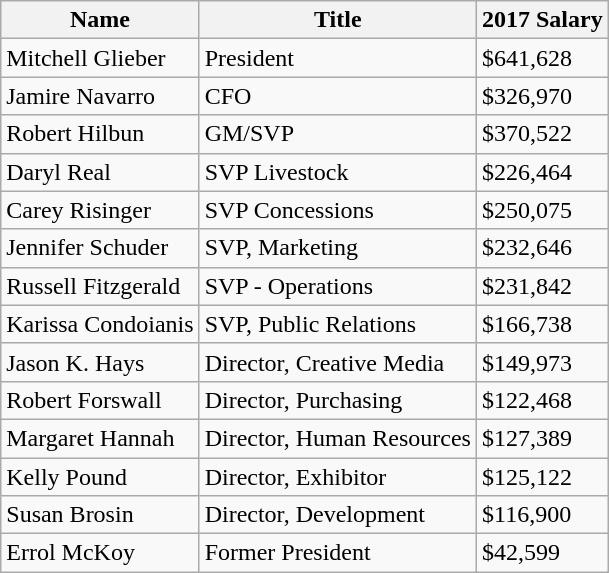<table class="wikitable">
<tr>
<th>Name</th>
<th>Title</th>
<th>2017 Salary</th>
</tr>
<tr>
<td>Mitchell Glieber</td>
<td>President</td>
<td>$641,628</td>
</tr>
<tr>
<td>Jamire Navarro</td>
<td>CFO</td>
<td>$326,970</td>
</tr>
<tr>
<td>Robert Hilbun</td>
<td>GM/SVP</td>
<td>$370,522</td>
</tr>
<tr>
<td>Daryl Real</td>
<td>SVP Livestock</td>
<td>$226,464</td>
</tr>
<tr>
<td>Carey Risinger</td>
<td>SVP Concessions</td>
<td>$250,075</td>
</tr>
<tr>
<td>Jennifer Schuder</td>
<td>SVP, Marketing</td>
<td>$232,646</td>
</tr>
<tr>
<td>Russell Fitzgerald</td>
<td>SVP - Operations</td>
<td>$231,842</td>
</tr>
<tr>
<td>Karissa Condoianis</td>
<td>SVP, Public Relations</td>
<td>$166,738</td>
</tr>
<tr>
<td>Jason K. Hays</td>
<td>Director, Creative Media</td>
<td>$149,973</td>
</tr>
<tr>
<td>Robert Forswall</td>
<td>Director, Purchasing</td>
<td>$122,468</td>
</tr>
<tr>
<td>Margaret Hannah</td>
<td>Director, Human Resources</td>
<td>$127,389</td>
</tr>
<tr>
<td>Kelly Pound</td>
<td>Director, Exhibitor</td>
<td>$125,122</td>
</tr>
<tr>
<td>Susan Brosin</td>
<td>Director, Development</td>
<td>$116,900</td>
</tr>
<tr>
<td>Errol McKoy</td>
<td>Former President</td>
<td>$42,599</td>
</tr>
</table>
